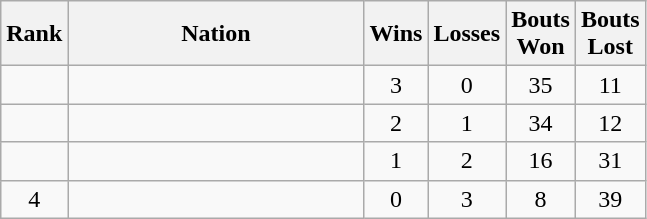<table class="wikitable" style="text-align:center">
<tr>
<th width="20">Rank</th>
<th width="190">Nation</th>
<th width="20">Wins</th>
<th width="20">Losses</th>
<th width="20">Bouts Won</th>
<th width="20">Bouts Lost</th>
</tr>
<tr>
<td></td>
<td align=left></td>
<td>3</td>
<td>0</td>
<td>35</td>
<td>11</td>
</tr>
<tr>
<td></td>
<td align=left></td>
<td>2</td>
<td>1</td>
<td>34</td>
<td>12</td>
</tr>
<tr>
<td></td>
<td align=left></td>
<td>1</td>
<td>2</td>
<td>16</td>
<td>31</td>
</tr>
<tr>
<td>4</td>
<td align=left></td>
<td>0</td>
<td>3</td>
<td>8</td>
<td>39</td>
</tr>
</table>
